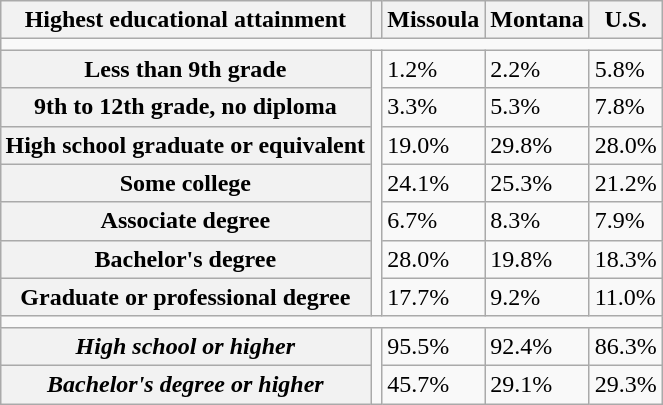<table class="wikitable" style="float: right; ">
<tr>
<th scope="col">Highest educational attainment<br></th>
<th></th>
<th scope="col">Missoula</th>
<th scope="col">Montana</th>
<th scope="col">U.S.</th>
</tr>
<tr>
<td colspan="5"></td>
</tr>
<tr>
<th scope="row">Less than 9th grade</th>
<td rowspan="7"></td>
<td>1.2%</td>
<td>2.2%</td>
<td>5.8%</td>
</tr>
<tr>
<th scope="row">9th to 12th grade, no diploma</th>
<td>3.3%</td>
<td>5.3%</td>
<td>7.8%</td>
</tr>
<tr>
<th scope="row">High school graduate or equivalent</th>
<td>19.0%</td>
<td>29.8%</td>
<td>28.0%</td>
</tr>
<tr>
<th scope="row">Some college</th>
<td>24.1%</td>
<td>25.3%</td>
<td>21.2%</td>
</tr>
<tr>
<th scope="row">Associate degree</th>
<td>6.7%</td>
<td>8.3%</td>
<td>7.9%</td>
</tr>
<tr>
<th scope="row">Bachelor's degree</th>
<td>28.0%</td>
<td>19.8%</td>
<td>18.3%</td>
</tr>
<tr>
<th scope="row">Graduate or professional degree</th>
<td>17.7%</td>
<td>9.2%</td>
<td>11.0%</td>
</tr>
<tr>
<td colspan="5"></td>
</tr>
<tr>
<th scope="row"><em>High school or higher</em></th>
<td rowspan="2"></td>
<td>95.5%</td>
<td>92.4%</td>
<td>86.3%</td>
</tr>
<tr>
<th scope="row"><em>Bachelor's degree or higher</em></th>
<td>45.7%</td>
<td>29.1%</td>
<td>29.3%</td>
</tr>
</table>
